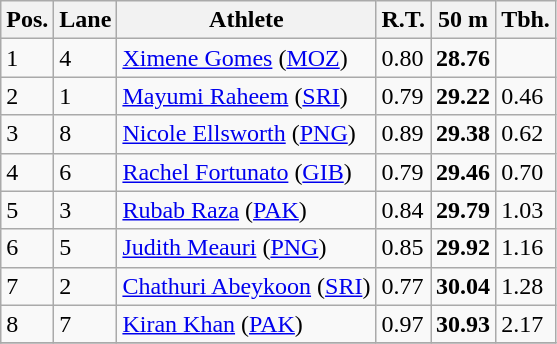<table class="wikitable">
<tr>
<th>Pos.</th>
<th>Lane</th>
<th>Athlete</th>
<th>R.T.</th>
<th>50 m</th>
<th>Tbh.</th>
</tr>
<tr>
<td>1</td>
<td>4</td>
<td> <a href='#'>Ximene Gomes</a> (<a href='#'>MOZ</a>)</td>
<td>0.80</td>
<td><strong>28.76</strong></td>
<td> </td>
</tr>
<tr>
<td>2</td>
<td>1</td>
<td> <a href='#'>Mayumi Raheem</a> (<a href='#'>SRI</a>)</td>
<td>0.79</td>
<td><strong>29.22</strong></td>
<td>0.46</td>
</tr>
<tr>
<td>3</td>
<td>8</td>
<td> <a href='#'>Nicole Ellsworth</a> (<a href='#'>PNG</a>)</td>
<td>0.89</td>
<td><strong>29.38</strong></td>
<td>0.62</td>
</tr>
<tr>
<td>4</td>
<td>6</td>
<td> <a href='#'>Rachel Fortunato</a> (<a href='#'>GIB</a>)</td>
<td>0.79</td>
<td><strong>29.46</strong></td>
<td>0.70</td>
</tr>
<tr>
<td>5</td>
<td>3</td>
<td> <a href='#'>Rubab Raza</a> (<a href='#'>PAK</a>)</td>
<td>0.84</td>
<td><strong>29.79</strong></td>
<td>1.03</td>
</tr>
<tr>
<td>6</td>
<td>5</td>
<td> <a href='#'>Judith Meauri</a> (<a href='#'>PNG</a>)</td>
<td>0.85</td>
<td><strong>29.92</strong></td>
<td>1.16</td>
</tr>
<tr>
<td>7</td>
<td>2</td>
<td> <a href='#'>Chathuri Abeykoon</a> (<a href='#'>SRI</a>)</td>
<td>0.77</td>
<td><strong>30.04</strong></td>
<td>1.28</td>
</tr>
<tr>
<td>8</td>
<td>7</td>
<td> <a href='#'>Kiran Khan</a> (<a href='#'>PAK</a>)</td>
<td>0.97</td>
<td><strong>30.93</strong></td>
<td>2.17</td>
</tr>
<tr>
</tr>
</table>
